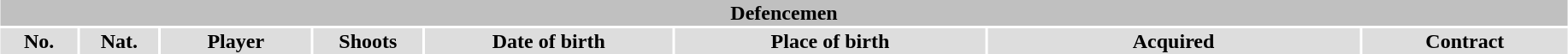<table class="toccolours"  style="width:97%; clear:both; margin:1.5em auto; text-align:center;">
<tr>
<th colspan="11" style="background:silver; color:black;">Defencemen</th>
</tr>
<tr style="background:#ddd;">
<th width=5%>No.</th>
<th width=5%>Nat.</th>
<th !width=22%>Player</th>
<th width=7%>Shoots</th>
<th width=16%>Date of birth</th>
<th width=20%>Place of birth</th>
<th width=24%>Acquired</th>
<td><strong>Contract</strong></td>
</tr>
</table>
